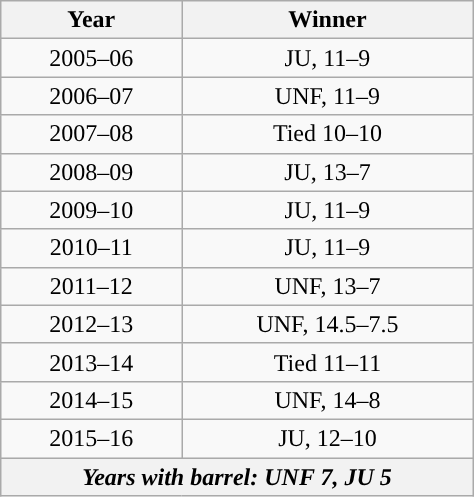<table class="wikitable" style="width:25%;">
<tr>
<th>Year</th>
<th>Winner</th>
</tr>
<tr style="text-align:center;">
<td>2005–06</td>
<td style="text-align:center; ">JU, 11–9</td>
</tr>
<tr style="text-align:center;">
<td>2006–07</td>
<td style="text-align:center; ">UNF, 11–9</td>
</tr>
<tr style="text-align:center;">
<td>2007–08</td>
<td style="text-align:center;">Tied 10–10</td>
</tr>
<tr style="text-align:center;">
<td>2008–09</td>
<td style="text-align:center; ">JU, 13–7</td>
</tr>
<tr style="text-align:center;">
<td>2009–10</td>
<td style="text-align:center; ">JU, 11–9</td>
</tr>
<tr style="text-align:center;">
<td>2010–11</td>
<td style="text-align:center; ">JU, 11–9</td>
</tr>
<tr style="text-align:center;">
<td>2011–12</td>
<td style="text-align:center; ">UNF, 13–7</td>
</tr>
<tr style="text-align:center;">
<td>2012–13</td>
<td style="text-align:center; ">UNF, 14.5–7.5</td>
</tr>
<tr style="text-align:center;">
<td>2013–14</td>
<td style="text-align:center;">Tied 11–11</td>
</tr>
<tr>
<td align="center">2014–15</td>
<td align="center">UNF, 14–8</td>
</tr>
<tr>
<td align="center">2015–16</td>
<td align="center">JU, 12–10</td>
</tr>
<tr>
<th colspan=2><strong><em>Years with barrel: UNF 7, JU 5</em></strong></th>
</tr>
</table>
